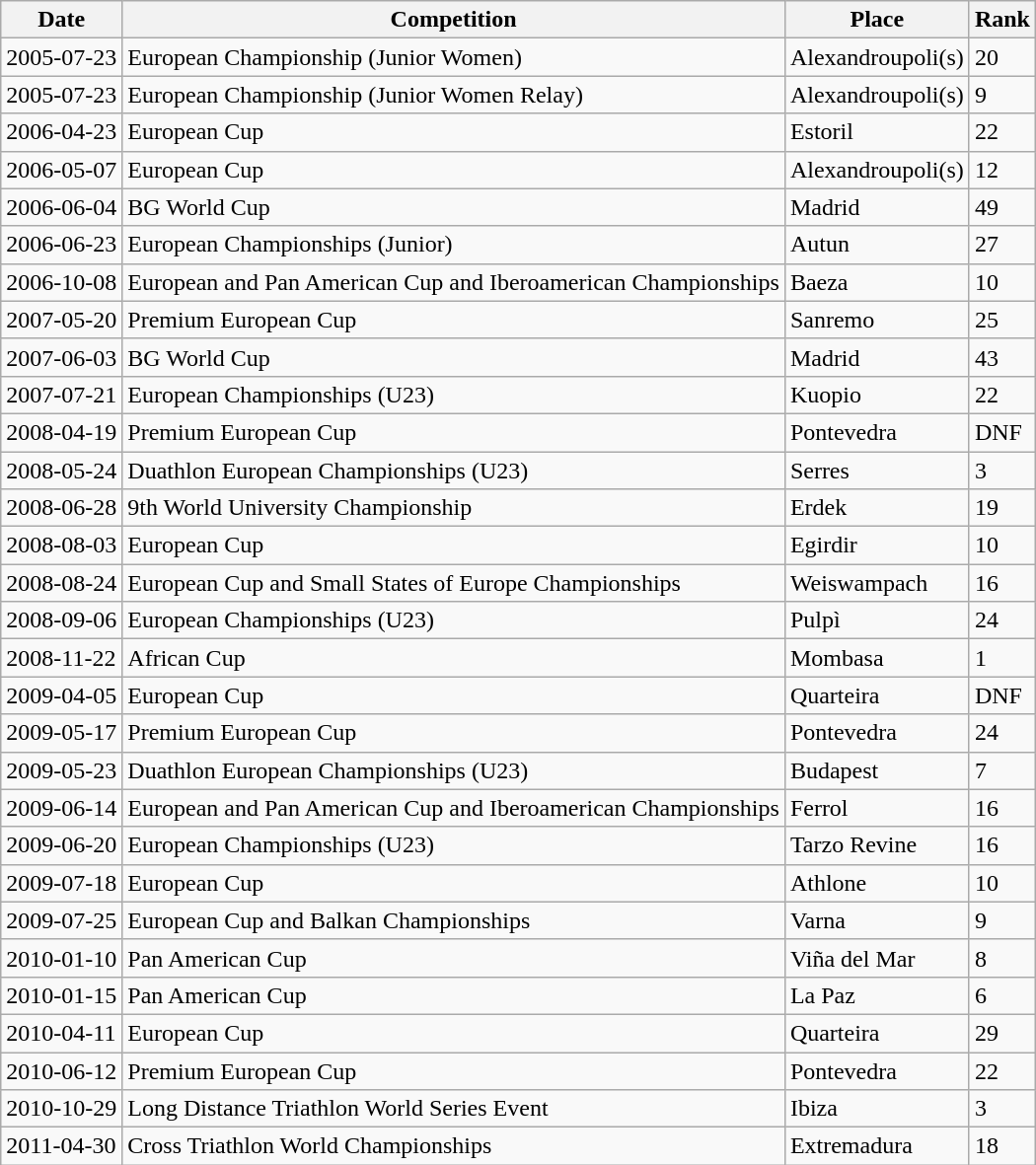<table class="wikitable sortable">
<tr>
<th>Date</th>
<th>Competition</th>
<th>Place</th>
<th>Rank</th>
</tr>
<tr>
<td>2005-07-23</td>
<td>European Championship (Junior Women)</td>
<td>Alexandroupoli(s)</td>
<td>20 </td>
</tr>
<tr>
<td>2005-07-23</td>
<td>European Championship (Junior Women Relay)</td>
<td>Alexandroupoli(s)</td>
<td>9 </td>
</tr>
<tr>
<td>2006-04-23</td>
<td>European Cup</td>
<td>Estoril</td>
<td>22</td>
</tr>
<tr>
<td>2006-05-07</td>
<td>European Cup</td>
<td>Alexandroupoli(s)</td>
<td>12</td>
</tr>
<tr>
<td>2006-06-04</td>
<td>BG World Cup</td>
<td>Madrid</td>
<td>49</td>
</tr>
<tr>
<td>2006-06-23</td>
<td>European Championships (Junior)</td>
<td>Autun</td>
<td>27</td>
</tr>
<tr>
<td>2006-10-08</td>
<td>European and Pan American Cup and Iberoamerican Championships</td>
<td>Baeza</td>
<td>10</td>
</tr>
<tr>
<td>2007-05-20</td>
<td>Premium European Cup</td>
<td>Sanremo</td>
<td>25</td>
</tr>
<tr>
<td>2007-06-03</td>
<td>BG World Cup</td>
<td>Madrid</td>
<td>43</td>
</tr>
<tr>
<td>2007-07-21</td>
<td>European Championships (U23)</td>
<td>Kuopio</td>
<td>22</td>
</tr>
<tr>
<td>2008-04-19</td>
<td>Premium European Cup</td>
<td>Pontevedra</td>
<td>DNF</td>
</tr>
<tr>
<td>2008-05-24</td>
<td>Duathlon European Championships (U23)</td>
<td>Serres</td>
<td>3</td>
</tr>
<tr>
<td>2008-06-28</td>
<td>9th World University  Championship</td>
<td>Erdek</td>
<td>19</td>
</tr>
<tr>
<td>2008-08-03</td>
<td>European Cup</td>
<td>Egirdir</td>
<td>10</td>
</tr>
<tr>
<td>2008-08-24</td>
<td>European Cup and Small States of Europe Championships</td>
<td>Weiswampach</td>
<td>16</td>
</tr>
<tr>
<td>2008-09-06</td>
<td>European Championships (U23)</td>
<td>Pulpì</td>
<td>24</td>
</tr>
<tr>
<td>2008-11-22</td>
<td>African Cup</td>
<td>Mombasa</td>
<td>1</td>
</tr>
<tr>
<td>2009-04-05</td>
<td>European Cup</td>
<td>Quarteira</td>
<td>DNF</td>
</tr>
<tr>
<td>2009-05-17</td>
<td>Premium European Cup</td>
<td>Pontevedra</td>
<td>24</td>
</tr>
<tr>
<td>2009-05-23</td>
<td>Duathlon European Championships (U23)</td>
<td>Budapest</td>
<td>7</td>
</tr>
<tr>
<td>2009-06-14</td>
<td>European and Pan American Cup and Iberoamerican Championships</td>
<td>Ferrol</td>
<td>16</td>
</tr>
<tr>
<td>2009-06-20</td>
<td>European Championships (U23)</td>
<td>Tarzo Revine</td>
<td>16</td>
</tr>
<tr>
<td>2009-07-18</td>
<td>European Cup</td>
<td>Athlone</td>
<td>10</td>
</tr>
<tr>
<td>2009-07-25</td>
<td>European Cup and Balkan Championships</td>
<td>Varna</td>
<td>9</td>
</tr>
<tr>
<td>2010-01-10</td>
<td>Pan American Cup</td>
<td>Viña del Mar</td>
<td>8</td>
</tr>
<tr>
<td>2010-01-15</td>
<td>Pan American Cup</td>
<td>La Paz</td>
<td>6</td>
</tr>
<tr>
<td>2010-04-11</td>
<td>European Cup</td>
<td>Quarteira</td>
<td>29</td>
</tr>
<tr>
<td>2010-06-12</td>
<td>Premium European Cup</td>
<td>Pontevedra</td>
<td>22</td>
</tr>
<tr>
<td>2010-10-29</td>
<td>Long Distance Triathlon World Series Event</td>
<td>Ibiza</td>
<td>3</td>
</tr>
<tr>
<td>2011-04-30</td>
<td>Cross Triathlon World Championships</td>
<td>Extremadura</td>
<td>18</td>
</tr>
</table>
